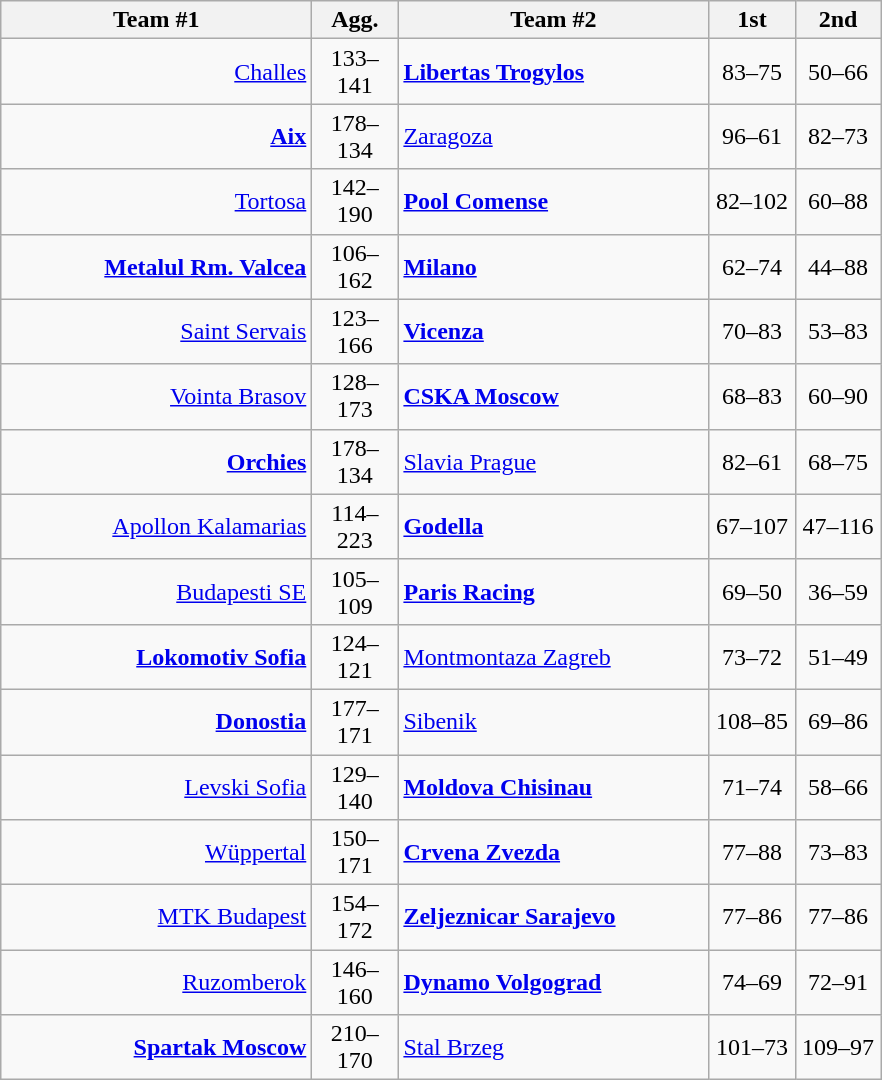<table class=wikitable style="text-align:center">
<tr>
<th width=200>Team #1</th>
<th width=50>Agg.</th>
<th width=200>Team #2</th>
<th width=50>1st</th>
<th width=50>2nd</th>
</tr>
<tr>
<td align=right><a href='#'>Challes</a> </td>
<td>133–141</td>
<td align=left> <strong><a href='#'>Libertas Trogylos</a></strong></td>
<td align=center>83–75</td>
<td align=center>50–66</td>
</tr>
<tr>
<td align=right><strong><a href='#'>Aix</a></strong> </td>
<td>178–134</td>
<td align=left> <a href='#'>Zaragoza</a></td>
<td align=center>96–61</td>
<td align=center>82–73</td>
</tr>
<tr>
<td align=right><a href='#'>Tortosa</a> </td>
<td>142–190</td>
<td align=left> <strong><a href='#'>Pool Comense</a></strong></td>
<td align=center>82–102</td>
<td align=center>60–88</td>
</tr>
<tr>
<td align=right><strong><a href='#'>Metalul Rm. Valcea</a></strong> </td>
<td>106–162</td>
<td align=left> <strong><a href='#'>Milano</a></strong></td>
<td align=center>62–74</td>
<td align=center>44–88</td>
</tr>
<tr>
<td align=right><a href='#'>Saint Servais</a> </td>
<td>123–166</td>
<td align=left> <strong><a href='#'>Vicenza</a></strong></td>
<td align=center>70–83</td>
<td align=center>53–83</td>
</tr>
<tr>
<td align=right><a href='#'>Vointa Brasov</a> </td>
<td>128–173</td>
<td align=left> <strong><a href='#'>CSKA Moscow</a></strong></td>
<td align=center>68–83</td>
<td align=center>60–90</td>
</tr>
<tr>
<td align=right><strong><a href='#'>Orchies</a></strong> </td>
<td>178–134</td>
<td align=left> <a href='#'>Slavia Prague</a></td>
<td align=center>82–61</td>
<td align=center>68–75</td>
</tr>
<tr>
<td align=right><a href='#'>Apollon Kalamarias</a> </td>
<td>114–223</td>
<td align=left> <strong><a href='#'>Godella</a></strong></td>
<td align=center>67–107</td>
<td align=center>47–116</td>
</tr>
<tr>
<td align=right><a href='#'>Budapesti SE</a> </td>
<td>105–109</td>
<td align=left> <strong><a href='#'>Paris Racing</a></strong></td>
<td align=center>69–50</td>
<td align=center>36–59</td>
</tr>
<tr>
<td align=right><strong><a href='#'>Lokomotiv Sofia</a></strong> </td>
<td>124–121</td>
<td align=left> <a href='#'>Montmontaza Zagreb</a></td>
<td align=center>73–72</td>
<td align=center>51–49</td>
</tr>
<tr>
<td align=right><strong><a href='#'>Donostia</a></strong> </td>
<td>177–171</td>
<td align=left> <a href='#'>Sibenik</a></td>
<td align=center>108–85</td>
<td align=center>69–86</td>
</tr>
<tr>
<td align=right><a href='#'>Levski Sofia</a> </td>
<td>129–140</td>
<td align=left> <strong><a href='#'>Moldova Chisinau</a></strong></td>
<td align=center>71–74</td>
<td align=center>58–66</td>
</tr>
<tr>
<td align=right><a href='#'>Wüppertal</a> </td>
<td>150–171</td>
<td align=left> <strong><a href='#'>Crvena Zvezda</a></strong></td>
<td align=center>77–88</td>
<td align=center>73–83</td>
</tr>
<tr>
<td align=right><a href='#'>MTK Budapest</a> </td>
<td>154–172</td>
<td align=left> <strong><a href='#'>Zeljeznicar Sarajevo</a></strong></td>
<td align=center>77–86</td>
<td align=center>77–86</td>
</tr>
<tr>
<td align=right><a href='#'>Ruzomberok</a> </td>
<td>146–160</td>
<td align=left> <strong><a href='#'>Dynamo Volgograd</a></strong></td>
<td align=center>74–69</td>
<td align=center>72–91</td>
</tr>
<tr>
<td align=right><strong><a href='#'>Spartak Moscow</a></strong> </td>
<td>210–170</td>
<td align=left> <a href='#'>Stal Brzeg</a></td>
<td align=center>101–73</td>
<td align=center>109–97</td>
</tr>
</table>
